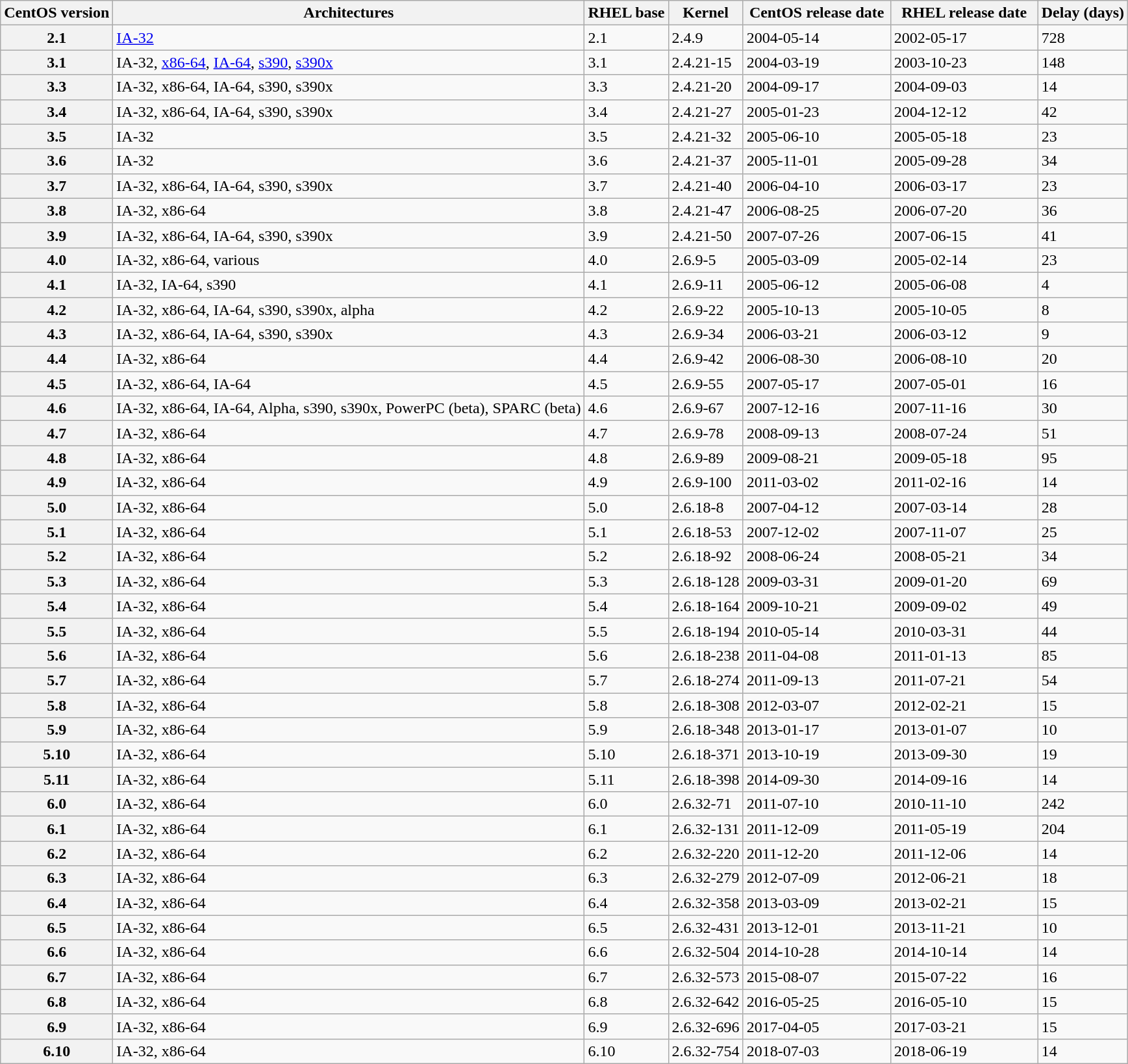<table class="wikitable collapsible collapsed sortable">
<tr>
<th scope="col">CentOS version</th>
<th scope="col">Architectures</th>
<th scope="col">RHEL base</th>
<th scope="col">Kernel</th>
<th scope="col" style="min-width: 9em;">CentOS release date</th>
<th scope="col" style="min-width: 9em;">RHEL release date</th>
<th scope="col">Delay (days)</th>
</tr>
<tr>
<th scope="row">2.1</th>
<td><a href='#'>IA-32</a></td>
<td>2.1</td>
<td>2.4.9</td>
<td>2004-05-14</td>
<td>2002-05-17</td>
<td>728</td>
</tr>
<tr>
<th scope="row">3.1</th>
<td>IA-32, <a href='#'>x86-64</a>, <a href='#'>IA-64</a>, <a href='#'>s390</a>, <a href='#'>s390x</a></td>
<td>3.1</td>
<td>2.4.21-15</td>
<td>2004-03-19</td>
<td>2003-10-23</td>
<td>148</td>
</tr>
<tr>
<th scope="row">3.3</th>
<td>IA-32, x86-64, IA-64, s390, s390x</td>
<td>3.3</td>
<td>2.4.21-20</td>
<td>2004-09-17</td>
<td>2004-09-03</td>
<td>14</td>
</tr>
<tr>
<th scope="row">3.4</th>
<td>IA-32, x86-64, IA-64, s390, s390x</td>
<td>3.4</td>
<td>2.4.21-27</td>
<td>2005-01-23</td>
<td>2004-12-12</td>
<td>42</td>
</tr>
<tr>
<th scope="row">3.5</th>
<td>IA-32</td>
<td>3.5</td>
<td>2.4.21-32</td>
<td>2005-06-10</td>
<td>2005-05-18</td>
<td>23</td>
</tr>
<tr>
<th scope="row">3.6</th>
<td>IA-32</td>
<td>3.6</td>
<td>2.4.21-37</td>
<td>2005-11-01</td>
<td>2005-09-28</td>
<td>34</td>
</tr>
<tr>
<th scope="row">3.7</th>
<td>IA-32, x86-64, IA-64, s390, s390x</td>
<td>3.7</td>
<td>2.4.21-40</td>
<td>2006-04-10</td>
<td>2006-03-17</td>
<td>23</td>
</tr>
<tr>
<th scope="row">3.8</th>
<td>IA-32, x86-64</td>
<td>3.8</td>
<td>2.4.21-47</td>
<td>2006-08-25</td>
<td>2006-07-20</td>
<td>36</td>
</tr>
<tr>
<th scope="row">3.9</th>
<td>IA-32, x86-64, IA-64, s390, s390x</td>
<td>3.9</td>
<td>2.4.21-50</td>
<td>2007-07-26</td>
<td>2007-06-15</td>
<td>41</td>
</tr>
<tr>
<th scope="row">4.0</th>
<td>IA-32, x86-64, various</td>
<td>4.0</td>
<td>2.6.9-5</td>
<td>2005-03-09</td>
<td>2005-02-14</td>
<td>23</td>
</tr>
<tr>
<th scope="row">4.1</th>
<td>IA-32, IA-64, s390</td>
<td>4.1</td>
<td>2.6.9-11</td>
<td>2005-06-12</td>
<td>2005-06-08</td>
<td>4</td>
</tr>
<tr>
<th scope="row">4.2</th>
<td>IA-32, x86-64, IA-64, s390, s390x, alpha</td>
<td>4.2</td>
<td>2.6.9-22</td>
<td>2005-10-13</td>
<td>2005-10-05</td>
<td>8</td>
</tr>
<tr>
<th scope="row">4.3</th>
<td>IA-32, x86-64, IA-64, s390, s390x</td>
<td>4.3</td>
<td>2.6.9-34</td>
<td>2006-03-21</td>
<td>2006-03-12</td>
<td>9</td>
</tr>
<tr>
<th scope="row">4.4</th>
<td>IA-32, x86-64</td>
<td>4.4</td>
<td>2.6.9-42</td>
<td>2006-08-30</td>
<td>2006-08-10</td>
<td>20</td>
</tr>
<tr>
<th scope="row">4.5</th>
<td>IA-32, x86-64, IA-64</td>
<td>4.5</td>
<td>2.6.9-55</td>
<td>2007-05-17</td>
<td>2007-05-01</td>
<td>16</td>
</tr>
<tr>
<th scope="row">4.6</th>
<td>IA-32, x86-64, IA-64, Alpha, s390, s390x, PowerPC (beta), SPARC (beta)</td>
<td>4.6</td>
<td>2.6.9-67</td>
<td>2007-12-16</td>
<td>2007-11-16</td>
<td>30</td>
</tr>
<tr>
<th scope="row">4.7</th>
<td>IA-32, x86-64</td>
<td>4.7</td>
<td>2.6.9-78</td>
<td>2008-09-13</td>
<td>2008-07-24</td>
<td>51</td>
</tr>
<tr>
<th scope="row">4.8</th>
<td>IA-32, x86-64</td>
<td>4.8</td>
<td>2.6.9-89</td>
<td>2009-08-21</td>
<td>2009-05-18</td>
<td>95</td>
</tr>
<tr>
<th scope="row">4.9</th>
<td>IA-32, x86-64</td>
<td>4.9</td>
<td>2.6.9-100</td>
<td>2011-03-02</td>
<td>2011-02-16</td>
<td>14</td>
</tr>
<tr>
<th scope="row">5.0</th>
<td>IA-32, x86-64</td>
<td>5.0</td>
<td>2.6.18-8</td>
<td>2007-04-12</td>
<td>2007-03-14</td>
<td>28</td>
</tr>
<tr>
<th scope="row">5.1</th>
<td>IA-32, x86-64</td>
<td>5.1</td>
<td>2.6.18-53</td>
<td>2007-12-02</td>
<td>2007-11-07</td>
<td>25</td>
</tr>
<tr>
<th scope="row">5.2</th>
<td>IA-32, x86-64</td>
<td>5.2</td>
<td>2.6.18-92</td>
<td>2008-06-24</td>
<td>2008-05-21</td>
<td>34</td>
</tr>
<tr>
<th scope="row">5.3</th>
<td>IA-32, x86-64</td>
<td>5.3</td>
<td>2.6.18-128</td>
<td>2009-03-31</td>
<td>2009-01-20</td>
<td>69</td>
</tr>
<tr>
<th scope="row">5.4</th>
<td>IA-32, x86-64</td>
<td>5.4</td>
<td>2.6.18-164</td>
<td>2009-10-21</td>
<td>2009-09-02</td>
<td>49</td>
</tr>
<tr>
<th scope="row">5.5</th>
<td>IA-32, x86-64</td>
<td>5.5</td>
<td>2.6.18-194</td>
<td>2010-05-14</td>
<td>2010-03-31</td>
<td>44</td>
</tr>
<tr>
<th scope="row">5.6</th>
<td>IA-32, x86-64</td>
<td>5.6</td>
<td>2.6.18-238</td>
<td>2011-04-08</td>
<td>2011-01-13</td>
<td>85</td>
</tr>
<tr>
<th scope="row">5.7</th>
<td>IA-32, x86-64</td>
<td>5.7</td>
<td>2.6.18-274</td>
<td>2011-09-13</td>
<td>2011-07-21</td>
<td>54</td>
</tr>
<tr>
<th scope="row">5.8</th>
<td>IA-32, x86-64</td>
<td>5.8</td>
<td>2.6.18-308</td>
<td>2012-03-07</td>
<td>2012-02-21</td>
<td>15</td>
</tr>
<tr>
<th scope="row">5.9</th>
<td>IA-32, x86-64</td>
<td>5.9</td>
<td>2.6.18-348</td>
<td>2013-01-17</td>
<td>2013-01-07</td>
<td>10</td>
</tr>
<tr>
<th scope="row">5.10</th>
<td>IA-32, x86-64</td>
<td>5.10</td>
<td>2.6.18-371</td>
<td>2013-10-19</td>
<td>2013-09-30</td>
<td>19</td>
</tr>
<tr>
<th scope="row">5.11</th>
<td>IA-32, x86-64</td>
<td>5.11</td>
<td>2.6.18-398</td>
<td>2014-09-30</td>
<td>2014-09-16</td>
<td>14</td>
</tr>
<tr>
<th scope="row">6.0</th>
<td>IA-32, x86-64</td>
<td>6.0</td>
<td>2.6.32-71</td>
<td>2011-07-10</td>
<td>2010-11-10</td>
<td>242</td>
</tr>
<tr>
<th scope="row">6.1</th>
<td>IA-32, x86-64</td>
<td>6.1</td>
<td>2.6.32-131</td>
<td>2011-12-09</td>
<td>2011-05-19</td>
<td>204</td>
</tr>
<tr>
<th scope="row">6.2</th>
<td>IA-32, x86-64</td>
<td>6.2</td>
<td>2.6.32-220</td>
<td>2011-12-20</td>
<td>2011-12-06</td>
<td>14</td>
</tr>
<tr>
<th scope="row">6.3</th>
<td>IA-32, x86-64</td>
<td>6.3</td>
<td>2.6.32-279</td>
<td>2012-07-09</td>
<td>2012-06-21</td>
<td>18</td>
</tr>
<tr>
<th scope="row">6.4</th>
<td>IA-32, x86-64</td>
<td>6.4</td>
<td>2.6.32-358</td>
<td>2013-03-09</td>
<td>2013-02-21</td>
<td>15</td>
</tr>
<tr>
<th scope="row">6.5</th>
<td>IA-32, x86-64</td>
<td>6.5</td>
<td>2.6.32-431</td>
<td>2013-12-01</td>
<td>2013-11-21</td>
<td>10</td>
</tr>
<tr>
<th scope="row">6.6</th>
<td>IA-32, x86-64</td>
<td>6.6</td>
<td>2.6.32-504</td>
<td>2014-10-28</td>
<td>2014-10-14</td>
<td>14</td>
</tr>
<tr>
<th scope="row">6.7</th>
<td>IA-32, x86-64</td>
<td>6.7</td>
<td>2.6.32-573</td>
<td>2015-08-07</td>
<td>2015-07-22</td>
<td>16</td>
</tr>
<tr>
<th scope="row">6.8</th>
<td>IA-32, x86-64</td>
<td>6.8</td>
<td>2.6.32-642</td>
<td>2016-05-25</td>
<td>2016-05-10</td>
<td>15</td>
</tr>
<tr>
<th scope="row">6.9</th>
<td>IA-32, x86-64</td>
<td>6.9</td>
<td>2.6.32-696</td>
<td>2017-04-05</td>
<td>2017-03-21</td>
<td>15</td>
</tr>
<tr>
<th scope="row">6.10</th>
<td>IA-32, x86-64</td>
<td>6.10</td>
<td>2.6.32-754</td>
<td>2018-07-03</td>
<td>2018-06-19</td>
<td>14</td>
</tr>
</table>
